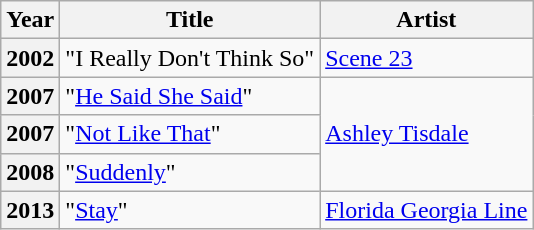<table class="wikitable plainrowheaders">
<tr>
<th scope="col">Year</th>
<th scope="col">Title</th>
<th scope="col">Artist</th>
</tr>
<tr>
<th scope="row">2002</th>
<td>"I Really Don't Think So"</td>
<td><a href='#'>Scene 23</a></td>
</tr>
<tr>
<th scope="row">2007</th>
<td>"<a href='#'>He Said She Said</a>"</td>
<td rowspan="3"><a href='#'>Ashley Tisdale</a></td>
</tr>
<tr>
<th scope="row">2007</th>
<td>"<a href='#'>Not Like That</a>"</td>
</tr>
<tr>
<th scope="row">2008</th>
<td>"<a href='#'>Suddenly</a>"</td>
</tr>
<tr>
<th scope="row">2013</th>
<td>"<a href='#'>Stay</a>"</td>
<td><a href='#'>Florida Georgia Line</a></td>
</tr>
</table>
